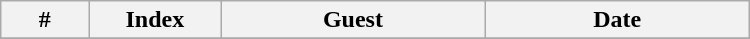<table class="wikitable plainrowheaders" style="width:500px;">
<tr>
<th style="width:10%;">#</th>
<th style="width:15%;">Index</th>
<th style="width:30%;">Guest</th>
<th style="width:30%;">Date</th>
</tr>
<tr>
</tr>
</table>
